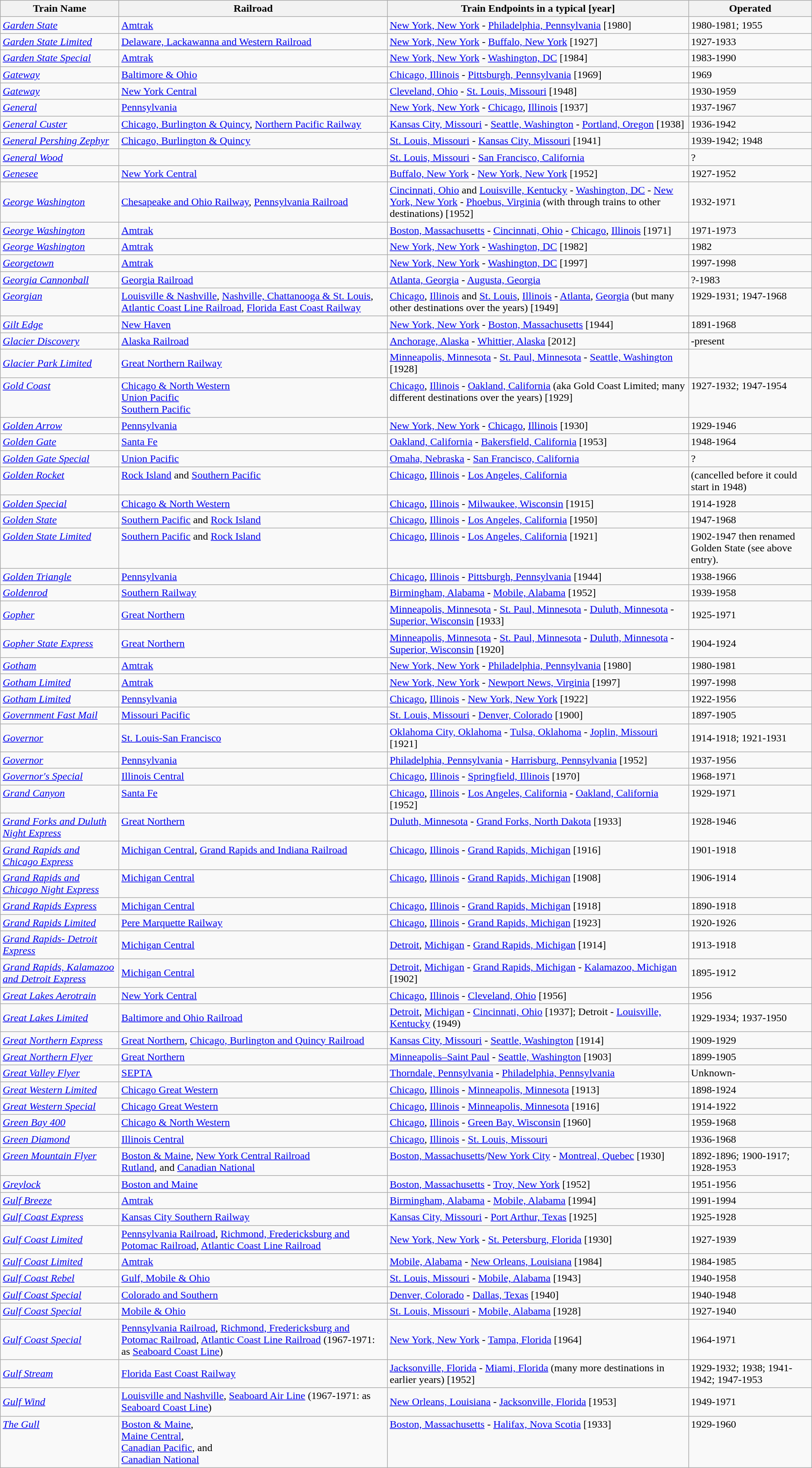<table class="wikitable">
<tr valign="top">
<th width="175px">Train Name</th>
<th>Railroad</th>
<th>Train Endpoints in a typical [year]</th>
<th>Operated</th>
</tr>
<tr>
<td><a href='#'><em>Garden State</em></a></td>
<td><a href='#'>Amtrak</a></td>
<td><a href='#'>New York, New York</a> - <a href='#'>Philadelphia, Pennsylvania</a> [1980]</td>
<td>1980-1981; 1955</td>
</tr>
<tr>
<td><em><a href='#'>Garden State Limited</a></em></td>
<td><a href='#'>Delaware, Lackawanna and Western Railroad</a></td>
<td><a href='#'>New York, New York</a> - <a href='#'>Buffalo, New York</a> [1927]</td>
<td>1927-1933</td>
</tr>
<tr>
<td><em><a href='#'>Garden State Special</a></em></td>
<td><a href='#'>Amtrak</a></td>
<td><a href='#'>New York, New York</a> - <a href='#'>Washington, DC</a> [1984]</td>
<td>1983-1990</td>
</tr>
<tr>
<td><em><a href='#'>Gateway</a></em></td>
<td><a href='#'>Baltimore & Ohio</a></td>
<td><a href='#'>Chicago, Illinois</a> - <a href='#'>Pittsburgh, Pennsylvania</a> [1969]</td>
<td>1969</td>
</tr>
<tr>
<td><em><a href='#'>Gateway</a></em></td>
<td><a href='#'>New York Central</a></td>
<td><a href='#'>Cleveland, Ohio</a> - <a href='#'>St. Louis, Missouri</a> [1948]</td>
<td>1930-1959</td>
</tr>
<tr>
<td><a href='#'><em>General</em></a></td>
<td><a href='#'>Pennsylvania</a></td>
<td><a href='#'>New York, New York</a> - <a href='#'>Chicago</a>, <a href='#'>Illinois</a> [1937]</td>
<td>1937-1967</td>
</tr>
<tr>
<td><a href='#'><em>General Custer</em></a></td>
<td><a href='#'>Chicago, Burlington & Quincy</a>, <a href='#'>Northern Pacific Railway</a></td>
<td><a href='#'>Kansas City, Missouri</a> - <a href='#'>Seattle, Washington</a> - <a href='#'>Portland, Oregon</a> [1938]</td>
<td>1936-1942</td>
</tr>
<tr valign="top">
<td><em><a href='#'>General Pershing Zephyr</a></em></td>
<td><a href='#'>Chicago, Burlington & Quincy</a></td>
<td><a href='#'>St. Louis, Missouri</a> - <a href='#'>Kansas City, Missouri</a> [1941]</td>
<td>1939-1942; 1948</td>
</tr>
<tr valign="top">
<td><a href='#'><em>General Wood</em></a></td>
<td></td>
<td><a href='#'>St. Louis, Missouri</a> - <a href='#'>San Francisco, California</a></td>
<td>?</td>
</tr>
<tr valign="top">
<td><em><a href='#'>Genesee</a></em></td>
<td><a href='#'>New York Central</a></td>
<td><a href='#'>Buffalo, New York</a> - <a href='#'>New York, New York</a> [1952]</td>
<td>1927-1952</td>
</tr>
<tr>
<td><em><a href='#'>George Washington</a></em></td>
<td><a href='#'>Chesapeake and Ohio Railway</a>, <a href='#'>Pennsylvania Railroad</a></td>
<td><a href='#'>Cincinnati, Ohio</a> and <a href='#'>Louisville, Kentucky</a> - <a href='#'>Washington, DC</a> - <a href='#'>New York, New York</a> - <a href='#'>Phoebus, Virginia</a> (with through trains to other destinations) [1952]</td>
<td>1932-1971</td>
</tr>
<tr>
<td><a href='#'><em>George Washington</em></a></td>
<td><a href='#'>Amtrak</a></td>
<td><a href='#'>Boston, Massachusetts</a> - <a href='#'>Cincinnati, Ohio</a> - <a href='#'>Chicago</a>, <a href='#'>Illinois</a> [1971]</td>
<td>1971-1973</td>
</tr>
<tr>
<td><a href='#'><em>George Washington</em></a></td>
<td><a href='#'>Amtrak</a></td>
<td><a href='#'>New York, New York</a> - <a href='#'>Washington, DC</a> [1982]</td>
<td>1982</td>
</tr>
<tr>
<td><a href='#'><em>Georgetown</em></a></td>
<td><a href='#'>Amtrak</a></td>
<td><a href='#'>New York, New York</a> - <a href='#'>Washington, DC</a> [1997]</td>
<td>1997-1998</td>
</tr>
<tr>
<td><em><a href='#'>Georgia Cannonball</a></em></td>
<td><a href='#'>Georgia Railroad</a></td>
<td><a href='#'>Atlanta, Georgia</a> - <a href='#'>Augusta, Georgia</a></td>
<td>?-1983</td>
</tr>
<tr valign="top">
<td><em><a href='#'>Georgian</a></em></td>
<td><a href='#'>Louisville & Nashville</a>, <a href='#'>Nashville, Chattanooga & St. Louis</a>, <a href='#'>Atlantic Coast Line Railroad</a>, <a href='#'>Florida East Coast Railway</a></td>
<td><a href='#'>Chicago</a>, <a href='#'>Illinois</a> and <a href='#'>St. Louis</a>, <a href='#'>Illinois</a> - <a href='#'>Atlanta</a>, <a href='#'>Georgia</a> (but many other destinations over the years) [1949]</td>
<td>1929-1931; 1947-1968</td>
</tr>
<tr>
<td><a href='#'><em>Gilt Edge</em></a></td>
<td><a href='#'>New Haven</a></td>
<td><a href='#'>New York, New York</a> - <a href='#'>Boston, Massachusetts</a> [1944]</td>
<td>1891-1968</td>
</tr>
<tr valign="top">
<td><em><a href='#'>Glacier Discovery</a></em></td>
<td><a href='#'>Alaska Railroad</a></td>
<td><a href='#'>Anchorage, Alaska</a> - <a href='#'>Whittier, Alaska</a> [2012]</td>
<td>-present</td>
</tr>
<tr>
<td><em><a href='#'>Glacier Park Limited</a></em></td>
<td><a href='#'>Great Northern Railway</a></td>
<td><a href='#'>Minneapolis, Minnesota</a> - <a href='#'>St. Paul, Minnesota</a> - <a href='#'>Seattle, Washington</a> [1928]</td>
<td></td>
</tr>
<tr valign="top">
<td><em><a href='#'>Gold Coast</a></em></td>
<td><a href='#'>Chicago & North Western</a><br><a href='#'>Union Pacific</a><br><a href='#'>Southern Pacific</a></td>
<td><a href='#'>Chicago</a>, <a href='#'>Illinois</a> - <a href='#'>Oakland, California</a> (aka Gold Coast Limited; many different destinations over the years) [1929]</td>
<td>1927-1932; 1947-1954</td>
</tr>
<tr>
<td><em><a href='#'>Golden Arrow</a></em></td>
<td><a href='#'>Pennsylvania</a></td>
<td><a href='#'>New York, New York</a> - <a href='#'>Chicago</a>, <a href='#'>Illinois</a> [1930]</td>
<td>1929-1946</td>
</tr>
<tr>
<td><em><a href='#'>Golden Gate</a></em></td>
<td><a href='#'>Santa Fe</a></td>
<td><a href='#'>Oakland, California</a> - <a href='#'>Bakersfield, California</a> [1953]</td>
<td>1948-1964</td>
</tr>
<tr>
<td><em><a href='#'>Golden Gate Special</a></em></td>
<td><a href='#'>Union Pacific</a></td>
<td><a href='#'>Omaha, Nebraska</a> - <a href='#'>San Francisco, California</a></td>
<td>?</td>
</tr>
<tr valign="top">
<td><em><a href='#'>Golden Rocket</a></em></td>
<td><a href='#'>Rock Island</a> and <a href='#'>Southern Pacific</a></td>
<td><a href='#'>Chicago</a>, <a href='#'>Illinois</a> - <a href='#'>Los Angeles, California</a></td>
<td>(cancelled before it could start in 1948)</td>
</tr>
<tr>
<td><em><a href='#'>Golden Special</a></em></td>
<td><a href='#'>Chicago & North Western</a></td>
<td><a href='#'>Chicago</a>, <a href='#'>Illinois</a> - <a href='#'>Milwaukee, Wisconsin</a> [1915]</td>
<td>1914-1928</td>
</tr>
<tr valign="top">
<td><em><a href='#'>Golden State</a></em></td>
<td><a href='#'>Southern Pacific</a> and <a href='#'>Rock Island</a></td>
<td><a href='#'>Chicago</a>, <a href='#'>Illinois</a> - <a href='#'>Los Angeles, California</a> [1950]</td>
<td>1947-1968</td>
</tr>
<tr valign="top">
<td><em><a href='#'>Golden State Limited</a></em></td>
<td><a href='#'>Southern Pacific</a> and <a href='#'>Rock Island</a></td>
<td><a href='#'>Chicago</a>, <a href='#'>Illinois</a> - <a href='#'>Los Angeles, California</a> [1921]</td>
<td>1902-1947 then renamed Golden State (see above entry).</td>
</tr>
<tr>
<td><em><a href='#'>Golden Triangle</a></em></td>
<td><a href='#'>Pennsylvania</a></td>
<td><a href='#'>Chicago</a>, <a href='#'>Illinois</a> - <a href='#'>Pittsburgh, Pennsylvania</a> [1944]</td>
<td>1938-1966</td>
</tr>
<tr>
<td><a href='#'><em>Goldenrod</em></a></td>
<td><a href='#'>Southern Railway</a></td>
<td><a href='#'>Birmingham, Alabama</a> - <a href='#'>Mobile, Alabama</a> [1952]</td>
<td>1939-1958</td>
</tr>
<tr>
<td><em><a href='#'>Gopher</a></em></td>
<td><a href='#'>Great Northern</a></td>
<td><a href='#'>Minneapolis, Minnesota</a> - <a href='#'>St. Paul, Minnesota</a> - <a href='#'>Duluth, Minnesota</a> - <a href='#'>Superior, Wisconsin</a> [1933]</td>
<td>1925-1971</td>
</tr>
<tr>
<td><em><a href='#'>Gopher State Express</a></em></td>
<td><a href='#'>Great Northern</a></td>
<td><a href='#'>Minneapolis, Minnesota</a> - <a href='#'>St. Paul, Minnesota</a> - <a href='#'>Duluth, Minnesota</a> - <a href='#'>Superior, Wisconsin</a> [1920]</td>
<td>1904-1924</td>
</tr>
<tr>
<td><a href='#'><em>Gotham</em></a></td>
<td><a href='#'>Amtrak</a></td>
<td><a href='#'>New York, New York</a> - <a href='#'>Philadelphia, Pennsylvania</a> [1980]</td>
<td>1980-1981</td>
</tr>
<tr>
<td><em><a href='#'>Gotham Limited</a></em></td>
<td><a href='#'>Amtrak</a></td>
<td><a href='#'>New York, New York</a> - <a href='#'>Newport News, Virginia</a> [1997]</td>
<td>1997-1998</td>
</tr>
<tr>
<td><em><a href='#'>Gotham Limited</a></em></td>
<td><a href='#'>Pennsylvania</a></td>
<td><a href='#'>Chicago</a>, <a href='#'>Illinois</a> - <a href='#'>New York, New York</a> [1922]</td>
<td>1922-1956</td>
</tr>
<tr>
<td><em><a href='#'>Government Fast Mail</a></em></td>
<td><a href='#'>Missouri Pacific</a></td>
<td><a href='#'>St. Louis, Missouri</a> - <a href='#'>Denver, Colorado</a> [1900]</td>
<td>1897-1905</td>
</tr>
<tr>
<td><a href='#'><em>Governor</em></a></td>
<td><a href='#'>St. Louis-San Francisco</a></td>
<td><a href='#'>Oklahoma City, Oklahoma</a> - <a href='#'>Tulsa, Oklahoma</a> - <a href='#'>Joplin, Missouri</a> [1921]</td>
<td>1914-1918; 1921-1931</td>
</tr>
<tr>
<td><a href='#'><em>Governor</em></a></td>
<td><a href='#'>Pennsylvania</a></td>
<td><a href='#'>Philadelphia, Pennsylvania</a> - <a href='#'>Harrisburg, Pennsylvania</a> [1952]</td>
<td>1937-1956</td>
</tr>
<tr valign="top">
<td><em><a href='#'>Governor's Special</a></em></td>
<td><a href='#'>Illinois Central</a></td>
<td><a href='#'>Chicago</a>, <a href='#'>Illinois</a> - <a href='#'>Springfield, Illinois</a> [1970]</td>
<td>1968-1971</td>
</tr>
<tr valign="top">
<td><em><a href='#'>Grand Canyon</a></em></td>
<td><a href='#'>Santa Fe</a></td>
<td><a href='#'>Chicago</a>, <a href='#'>Illinois</a> - <a href='#'>Los Angeles, California</a> - <a href='#'>Oakland, California</a> [1952]</td>
<td>1929-1971</td>
</tr>
<tr valign="top">
<td><em><a href='#'>Grand Forks and Duluth Night Express</a></em></td>
<td><a href='#'>Great Northern</a></td>
<td><a href='#'>Duluth, Minnesota</a> - <a href='#'>Grand Forks, North Dakota</a> [1933]</td>
<td>1928-1946</td>
</tr>
<tr valign="top">
<td><em><a href='#'>Grand Rapids and Chicago Express</a></em></td>
<td><a href='#'>Michigan Central</a>, <a href='#'>Grand Rapids and Indiana Railroad</a></td>
<td><a href='#'>Chicago</a>, <a href='#'>Illinois</a> - <a href='#'>Grand Rapids, Michigan</a> [1916]</td>
<td>1901-1918</td>
</tr>
<tr valign="top">
<td><em><a href='#'>Grand Rapids and Chicago Night Express</a></em></td>
<td><a href='#'>Michigan Central</a></td>
<td><a href='#'>Chicago</a>, <a href='#'>Illinois</a> - <a href='#'>Grand Rapids, Michigan</a> [1908]</td>
<td>1906-1914</td>
</tr>
<tr>
<td><em><a href='#'>Grand Rapids Express</a></em></td>
<td><a href='#'>Michigan Central</a></td>
<td><a href='#'>Chicago</a>, <a href='#'>Illinois</a> - <a href='#'>Grand Rapids, Michigan</a> [1918]</td>
<td>1890-1918</td>
</tr>
<tr>
<td><em><a href='#'>Grand Rapids Limited</a></em></td>
<td><a href='#'>Pere Marquette Railway</a></td>
<td><a href='#'>Chicago</a>, <a href='#'>Illinois</a> - <a href='#'>Grand Rapids, Michigan</a> [1923]</td>
<td>1920-1926</td>
</tr>
<tr>
<td><em><a href='#'>Grand Rapids- Detroit Express</a></em></td>
<td><a href='#'>Michigan Central</a></td>
<td><a href='#'>Detroit</a>, <a href='#'>Michigan</a> - <a href='#'>Grand Rapids, Michigan</a> [1914]</td>
<td>1913-1918</td>
</tr>
<tr>
<td><em><a href='#'>Grand Rapids, Kalamazoo and Detroit Express</a></em></td>
<td><a href='#'>Michigan Central</a></td>
<td><a href='#'>Detroit</a>, <a href='#'>Michigan</a> - <a href='#'>Grand Rapids, Michigan</a> - <a href='#'>Kalamazoo, Michigan</a> [1902]</td>
<td>1895-1912</td>
</tr>
<tr>
<td><em><a href='#'>Great Lakes Aerotrain</a></em></td>
<td><a href='#'>New York Central</a></td>
<td><a href='#'>Chicago</a>, <a href='#'>Illinois</a> - <a href='#'>Cleveland, Ohio</a> [1956]</td>
<td>1956</td>
</tr>
<tr>
<td><em><a href='#'>Great Lakes Limited</a></em></td>
<td><a href='#'>Baltimore and Ohio Railroad</a></td>
<td><a href='#'>Detroit</a>, <a href='#'>Michigan</a> - <a href='#'>Cincinnati, Ohio</a> [1937]; Detroit - <a href='#'>Louisville, Kentucky</a> (1949)</td>
<td>1929-1934; 1937-1950</td>
</tr>
<tr>
<td><em><a href='#'>Great Northern Express</a></em></td>
<td><a href='#'>Great Northern</a>, <a href='#'>Chicago, Burlington and Quincy Railroad</a></td>
<td><a href='#'>Kansas City, Missouri</a> - <a href='#'>Seattle, Washington</a> [1914]</td>
<td>1909-1929</td>
</tr>
<tr>
<td><em><a href='#'>Great Northern Flyer</a></em></td>
<td><a href='#'>Great Northern</a></td>
<td><a href='#'>Minneapolis–Saint Paul</a> - <a href='#'>Seattle, Washington</a> [1903]</td>
<td>1899-1905</td>
</tr>
<tr valign="top">
<td><em><a href='#'>Great Valley Flyer</a></em></td>
<td><a href='#'>SEPTA</a></td>
<td><a href='#'>Thorndale, Pennsylvania</a> - <a href='#'>Philadelphia, Pennsylvania</a></td>
<td>Unknown-</td>
</tr>
<tr valign="top">
<td><em><a href='#'>Great Western Limited</a></em></td>
<td><a href='#'>Chicago Great Western</a></td>
<td><a href='#'>Chicago</a>, <a href='#'>Illinois</a> - <a href='#'>Minneapolis, Minnesota</a> [1913]</td>
<td>1898-1924</td>
</tr>
<tr valign="top">
<td><em><a href='#'>Great Western Special</a></em></td>
<td><a href='#'>Chicago Great Western</a></td>
<td><a href='#'>Chicago</a>, <a href='#'>Illinois</a> - <a href='#'>Minneapolis, Minnesota</a> [1916]</td>
<td>1914-1922</td>
</tr>
<tr valign="top">
<td><em><a href='#'>Green Bay 400</a></em></td>
<td><a href='#'>Chicago & North Western</a></td>
<td><a href='#'>Chicago</a>, <a href='#'>Illinois</a> - <a href='#'>Green Bay, Wisconsin</a> [1960]</td>
<td>1959-1968</td>
</tr>
<tr valign="top">
<td><em><a href='#'>Green Diamond</a></em></td>
<td><a href='#'>Illinois Central</a></td>
<td><a href='#'>Chicago</a>, <a href='#'>Illinois</a> - <a href='#'>St. Louis, Missouri</a></td>
<td>1936-1968</td>
</tr>
<tr valign="top">
<td><em><a href='#'>Green Mountain Flyer</a></em></td>
<td><a href='#'>Boston & Maine</a>, <a href='#'>New York Central Railroad</a><br><a href='#'>Rutland</a>, and <a href='#'>Canadian National</a></td>
<td><a href='#'>Boston, Massachusetts</a>/<a href='#'>New York City</a> - <a href='#'>Montreal, Quebec</a> [1930]</td>
<td>1892-1896; 1900-1917; 1928-1953</td>
</tr>
<tr>
<td><a href='#'><em>Greylock</em></a></td>
<td><a href='#'>Boston and Maine</a></td>
<td><a href='#'>Boston, Massachusetts</a> - <a href='#'>Troy, New York</a> [1952]</td>
<td>1951-1956</td>
</tr>
<tr valign="top">
<td><em><a href='#'>Gulf Breeze</a></em></td>
<td><a href='#'>Amtrak</a></td>
<td><a href='#'>Birmingham, Alabama</a> - <a href='#'>Mobile, Alabama</a> [1994]</td>
<td>1991-1994</td>
</tr>
<tr>
<td><em><a href='#'>Gulf Coast Express</a></em></td>
<td><a href='#'>Kansas City Southern Railway</a></td>
<td><a href='#'>Kansas City, Missouri</a> - <a href='#'>Port Arthur, Texas</a> [1925]</td>
<td>1925-1928</td>
</tr>
<tr>
<td><a href='#'><em>Gulf Coast Limited</em></a></td>
<td><a href='#'>Pennsylvania Railroad</a>, <a href='#'>Richmond, Fredericksburg and Potomac Railroad</a>, <a href='#'>Atlantic Coast Line Railroad</a></td>
<td><a href='#'>New York, New York</a> - <a href='#'>St. Petersburg, Florida</a> [1930]</td>
<td>1927-1939</td>
</tr>
<tr valign="top">
<td><em><a href='#'>Gulf Coast Limited</a></em></td>
<td><a href='#'>Amtrak</a></td>
<td><a href='#'>Mobile, Alabama</a> - <a href='#'>New Orleans, Louisiana</a> [1984]</td>
<td>1984-1985</td>
</tr>
<tr valign="top">
<td><em><a href='#'>Gulf Coast Rebel</a></em></td>
<td><a href='#'>Gulf, Mobile & Ohio</a></td>
<td><a href='#'>St. Louis, Missouri</a> - <a href='#'>Mobile, Alabama</a> [1943]</td>
<td>1940-1958</td>
</tr>
<tr valign="top">
<td><em><a href='#'>Gulf Coast Special</a></em></td>
<td><a href='#'>Colorado and Southern</a></td>
<td><a href='#'>Denver, Colorado</a> - <a href='#'>Dallas, Texas</a> [1940]</td>
<td>1940-1948</td>
</tr>
<tr>
</tr>
<tr valign="top">
<td><em><a href='#'>Gulf Coast Special</a></em></td>
<td><a href='#'>Mobile & Ohio</a></td>
<td><a href='#'>St. Louis, Missouri</a> - <a href='#'>Mobile, Alabama</a> [1928]</td>
<td>1927-1940</td>
</tr>
<tr>
<td><a href='#'><em>Gulf Coast Special</em></a></td>
<td><a href='#'>Pennsylvania Railroad</a>, <a href='#'>Richmond, Fredericksburg and Potomac Railroad</a>, <a href='#'>Atlantic Coast Line Railroad</a> (1967-1971: as <a href='#'>Seaboard Coast Line</a>)</td>
<td><a href='#'>New York, New York</a> - <a href='#'>Tampa, Florida</a> [1964]</td>
<td>1964-1971</td>
</tr>
<tr>
<td><a href='#'><em>Gulf Stream</em></a></td>
<td><a href='#'>Florida East Coast Railway</a></td>
<td><a href='#'>Jacksonville, Florida</a> - <a href='#'>Miami, Florida</a> (many more destinations in earlier years) [1952]</td>
<td>1929-1932; 1938; 1941-1942; 1947-1953</td>
</tr>
<tr>
<td><em><a href='#'>Gulf Wind</a></em></td>
<td><a href='#'>Louisville and Nashville</a>, <a href='#'>Seaboard Air Line</a> (1967-1971: as <a href='#'>Seaboard Coast Line</a>)</td>
<td><a href='#'>New Orleans, Louisiana</a> - <a href='#'>Jacksonville, Florida</a> [1953]</td>
<td>1949-1971</td>
</tr>
<tr valign="top">
<td><em><a href='#'>The Gull</a></em></td>
<td><a href='#'>Boston & Maine</a>,<br><a href='#'>Maine Central</a>,<br><a href='#'>Canadian Pacific</a>, and<br><a href='#'>Canadian National</a></td>
<td><a href='#'>Boston, Massachusetts</a> - <a href='#'>Halifax, Nova Scotia</a> [1933]</td>
<td>1929-1960</td>
</tr>
</table>
